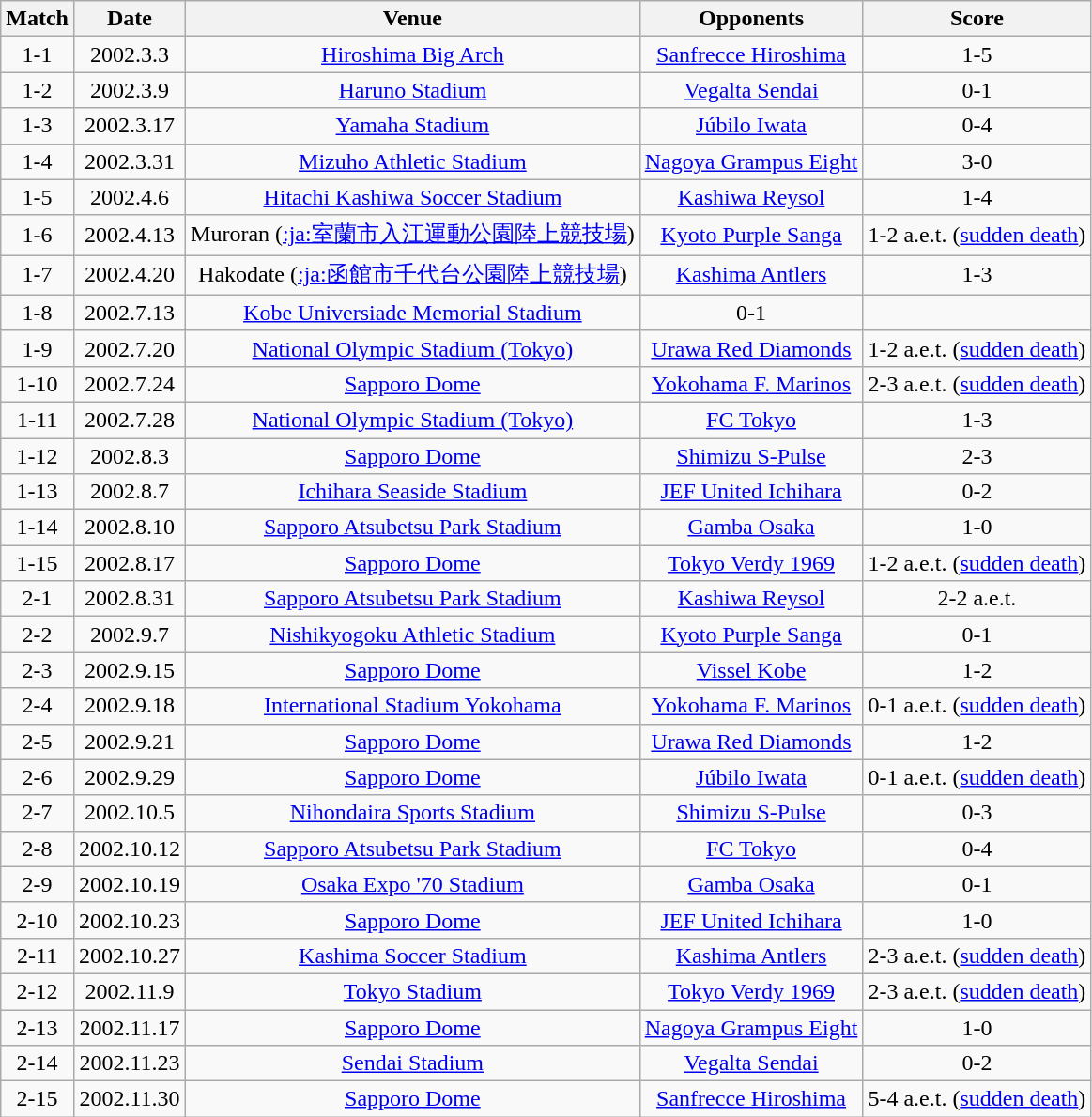<table class="wikitable" style="text-align:center;">
<tr>
<th>Match</th>
<th>Date</th>
<th>Venue</th>
<th>Opponents</th>
<th>Score</th>
</tr>
<tr>
<td>1-1</td>
<td>2002.3.3</td>
<td><a href='#'>Hiroshima Big Arch</a></td>
<td><a href='#'>Sanfrecce Hiroshima</a></td>
<td>1-5</td>
</tr>
<tr>
<td>1-2</td>
<td>2002.3.9</td>
<td><a href='#'>Haruno Stadium</a></td>
<td><a href='#'>Vegalta Sendai</a></td>
<td>0-1</td>
</tr>
<tr>
<td>1-3</td>
<td>2002.3.17</td>
<td><a href='#'>Yamaha Stadium</a></td>
<td><a href='#'>Júbilo Iwata</a></td>
<td>0-4</td>
</tr>
<tr>
<td>1-4</td>
<td>2002.3.31</td>
<td><a href='#'>Mizuho Athletic Stadium</a></td>
<td><a href='#'>Nagoya Grampus Eight</a></td>
<td>3-0</td>
</tr>
<tr>
<td>1-5</td>
<td>2002.4.6</td>
<td><a href='#'>Hitachi Kashiwa Soccer Stadium</a></td>
<td><a href='#'>Kashiwa Reysol</a></td>
<td>1-4</td>
</tr>
<tr>
<td>1-6</td>
<td>2002.4.13</td>
<td>Muroran (<a href='#'>:ja:室蘭市入江運動公園陸上競技場</a>)</td>
<td><a href='#'>Kyoto Purple Sanga</a></td>
<td>1-2 a.e.t. (<a href='#'>sudden death</a>)</td>
</tr>
<tr>
<td>1-7</td>
<td>2002.4.20</td>
<td>Hakodate (<a href='#'>:ja:函館市千代台公園陸上競技場</a>)</td>
<td><a href='#'>Kashima Antlers</a></td>
<td>1-3</td>
</tr>
<tr>
<td>1-8</td>
<td>2002.7.13</td>
<td><a href='#'>Kobe Universiade Memorial Stadium</a></td>
<td>0-1</td>
</tr>
<tr>
<td>1-9</td>
<td>2002.7.20</td>
<td><a href='#'>National Olympic Stadium (Tokyo)</a></td>
<td><a href='#'>Urawa Red Diamonds</a></td>
<td>1-2 a.e.t. (<a href='#'>sudden death</a>)</td>
</tr>
<tr>
<td>1-10</td>
<td>2002.7.24</td>
<td><a href='#'>Sapporo Dome</a></td>
<td><a href='#'>Yokohama F. Marinos</a></td>
<td>2-3 a.e.t. (<a href='#'>sudden death</a>)</td>
</tr>
<tr>
<td>1-11</td>
<td>2002.7.28</td>
<td><a href='#'>National Olympic Stadium (Tokyo)</a></td>
<td><a href='#'>FC Tokyo</a></td>
<td>1-3</td>
</tr>
<tr>
<td>1-12</td>
<td>2002.8.3</td>
<td><a href='#'>Sapporo Dome</a></td>
<td><a href='#'>Shimizu S-Pulse</a></td>
<td>2-3</td>
</tr>
<tr>
<td>1-13</td>
<td>2002.8.7</td>
<td><a href='#'>Ichihara Seaside Stadium</a></td>
<td><a href='#'>JEF United Ichihara</a></td>
<td>0-2</td>
</tr>
<tr>
<td>1-14</td>
<td>2002.8.10</td>
<td><a href='#'>Sapporo Atsubetsu Park Stadium</a></td>
<td><a href='#'>Gamba Osaka</a></td>
<td>1-0</td>
</tr>
<tr>
<td>1-15</td>
<td>2002.8.17</td>
<td><a href='#'>Sapporo Dome</a></td>
<td><a href='#'>Tokyo Verdy 1969</a></td>
<td>1-2 a.e.t. (<a href='#'>sudden death</a>)</td>
</tr>
<tr>
<td>2-1</td>
<td>2002.8.31</td>
<td><a href='#'>Sapporo Atsubetsu Park Stadium</a></td>
<td><a href='#'>Kashiwa Reysol</a></td>
<td>2-2 a.e.t.</td>
</tr>
<tr>
<td>2-2</td>
<td>2002.9.7</td>
<td><a href='#'>Nishikyogoku Athletic Stadium</a></td>
<td><a href='#'>Kyoto Purple Sanga</a></td>
<td>0-1</td>
</tr>
<tr>
<td>2-3</td>
<td>2002.9.15</td>
<td><a href='#'>Sapporo Dome</a></td>
<td><a href='#'>Vissel Kobe</a></td>
<td>1-2</td>
</tr>
<tr>
<td>2-4</td>
<td>2002.9.18</td>
<td><a href='#'>International Stadium Yokohama</a></td>
<td><a href='#'>Yokohama F. Marinos</a></td>
<td>0-1 a.e.t. (<a href='#'>sudden death</a>)</td>
</tr>
<tr>
<td>2-5</td>
<td>2002.9.21</td>
<td><a href='#'>Sapporo Dome</a></td>
<td><a href='#'>Urawa Red Diamonds</a></td>
<td>1-2</td>
</tr>
<tr>
<td>2-6</td>
<td>2002.9.29</td>
<td><a href='#'>Sapporo Dome</a></td>
<td><a href='#'>Júbilo Iwata</a></td>
<td>0-1 a.e.t. (<a href='#'>sudden death</a>)</td>
</tr>
<tr>
<td>2-7</td>
<td>2002.10.5</td>
<td><a href='#'>Nihondaira Sports Stadium</a></td>
<td><a href='#'>Shimizu S-Pulse</a></td>
<td>0-3</td>
</tr>
<tr>
<td>2-8</td>
<td>2002.10.12</td>
<td><a href='#'>Sapporo Atsubetsu Park Stadium</a></td>
<td><a href='#'>FC Tokyo</a></td>
<td>0-4</td>
</tr>
<tr>
<td>2-9</td>
<td>2002.10.19</td>
<td><a href='#'>Osaka Expo '70 Stadium</a></td>
<td><a href='#'>Gamba Osaka</a></td>
<td>0-1</td>
</tr>
<tr>
<td>2-10</td>
<td>2002.10.23</td>
<td><a href='#'>Sapporo Dome</a></td>
<td><a href='#'>JEF United Ichihara</a></td>
<td>1-0</td>
</tr>
<tr>
<td>2-11</td>
<td>2002.10.27</td>
<td><a href='#'>Kashima Soccer Stadium</a></td>
<td><a href='#'>Kashima Antlers</a></td>
<td>2-3 a.e.t. (<a href='#'>sudden death</a>)</td>
</tr>
<tr>
<td>2-12</td>
<td>2002.11.9</td>
<td><a href='#'>Tokyo Stadium</a></td>
<td><a href='#'>Tokyo Verdy 1969</a></td>
<td>2-3 a.e.t. (<a href='#'>sudden death</a>)</td>
</tr>
<tr>
<td>2-13</td>
<td>2002.11.17</td>
<td><a href='#'>Sapporo Dome</a></td>
<td><a href='#'>Nagoya Grampus Eight</a></td>
<td>1-0</td>
</tr>
<tr>
<td>2-14</td>
<td>2002.11.23</td>
<td><a href='#'>Sendai Stadium</a></td>
<td><a href='#'>Vegalta Sendai</a></td>
<td>0-2</td>
</tr>
<tr>
<td>2-15</td>
<td>2002.11.30</td>
<td><a href='#'>Sapporo Dome</a></td>
<td><a href='#'>Sanfrecce Hiroshima</a></td>
<td>5-4 a.e.t. (<a href='#'>sudden death</a>)</td>
</tr>
</table>
